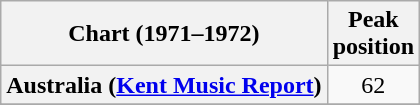<table class="wikitable sortable plainrowheaders" style="text-align:center">
<tr>
<th scope="col">Chart (1971–1972)</th>
<th scope="col">Peak<br>position</th>
</tr>
<tr>
<th scope="row">Australia (<a href='#'>Kent Music Report</a>)</th>
<td>62</td>
</tr>
<tr>
</tr>
<tr>
</tr>
</table>
